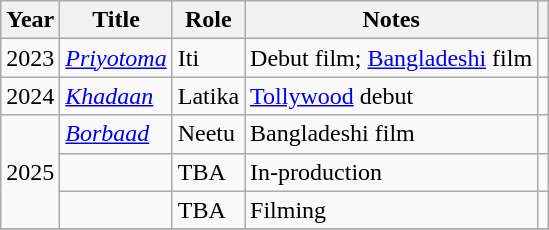<table class="wikitable sortable">
<tr>
<th scope="col">Year</th>
<th scope="col">Title</th>
<th scope="col">Role</th>
<th scope="col" class="unsortable">Notes</th>
<th scope="col" class="unsortable"></th>
</tr>
<tr>
<td>2023</td>
<td><em><a href='#'>Priyotoma</a></em></td>
<td>Iti</td>
<td>Debut film; <a href='#'>Bangladeshi</a> film</td>
<td></td>
</tr>
<tr>
<td>2024</td>
<td><em><a href='#'>Khadaan</a></em></td>
<td>Latika</td>
<td><a href='#'>Tollywood</a> debut</td>
<td></td>
</tr>
<tr>
<td rowspan="3">2025</td>
<td><a href='#'><em>Borbaad</em></a></td>
<td>Neetu</td>
<td>Bangladeshi film</td>
<td></td>
</tr>
<tr>
<td></td>
<td>TBA</td>
<td>In-production</td>
<td></td>
</tr>
<tr>
<td></td>
<td>TBA</td>
<td>Filming</td>
<td></td>
</tr>
<tr>
</tr>
</table>
